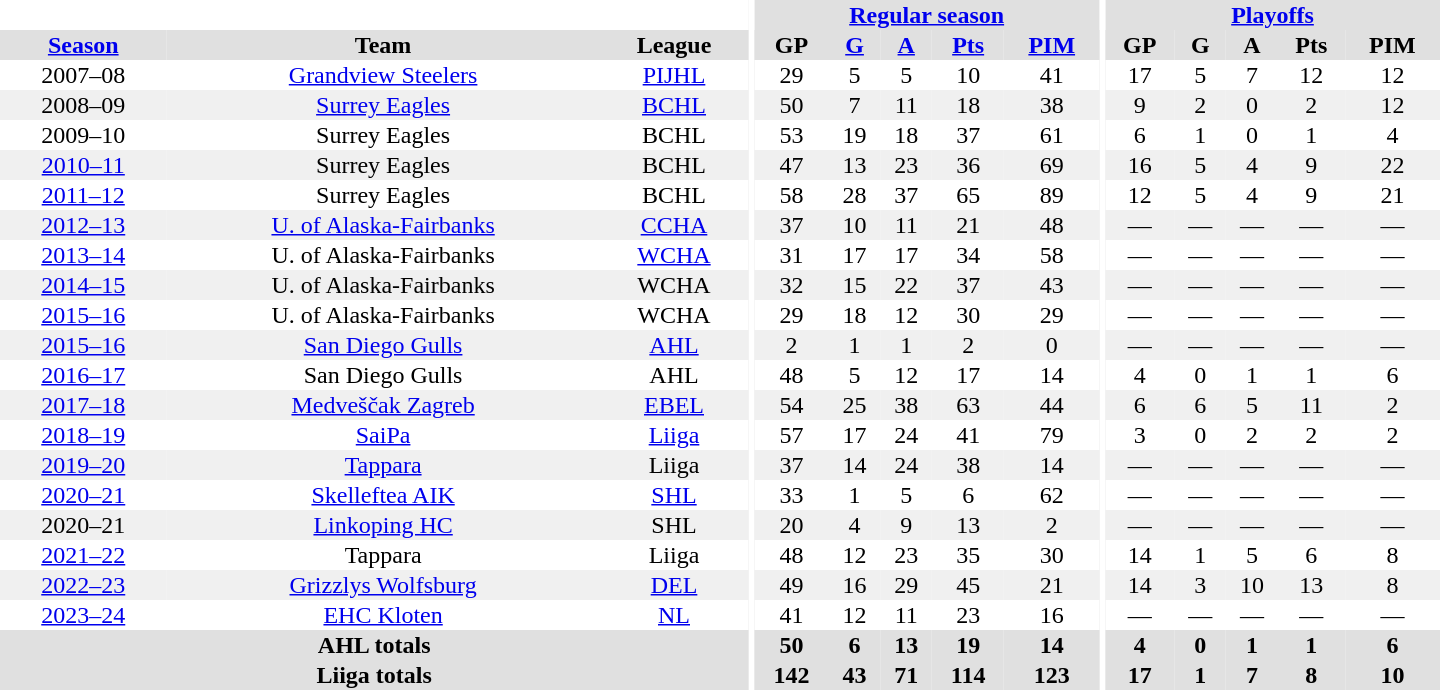<table border="0" cellpadding="1" cellspacing="0" style="text-align:center; width:60em">
<tr bgcolor="#e0e0e0">
<th colspan="3" bgcolor="#ffffff"></th>
<th rowspan="99" bgcolor="#ffffff"></th>
<th colspan="5"><a href='#'>Regular season</a></th>
<th rowspan="99" bgcolor="#ffffff"></th>
<th colspan="5"><a href='#'>Playoffs</a></th>
</tr>
<tr bgcolor="#e0e0e0">
<th><a href='#'>Season</a></th>
<th>Team</th>
<th>League</th>
<th>GP</th>
<th><a href='#'>G</a></th>
<th><a href='#'>A</a></th>
<th><a href='#'>Pts</a></th>
<th><a href='#'>PIM</a></th>
<th>GP</th>
<th>G</th>
<th>A</th>
<th>Pts</th>
<th>PIM</th>
</tr>
<tr>
<td>2007–08</td>
<td><a href='#'>Grandview Steelers</a></td>
<td><a href='#'>PIJHL</a></td>
<td>29</td>
<td>5</td>
<td>5</td>
<td>10</td>
<td>41</td>
<td>17</td>
<td>5</td>
<td>7</td>
<td>12</td>
<td>12</td>
</tr>
<tr bgcolor="#f0f0f0">
<td 2008–09 BCHL season>2008–09</td>
<td><a href='#'>Surrey Eagles</a></td>
<td><a href='#'>BCHL</a></td>
<td>50</td>
<td>7</td>
<td>11</td>
<td>18</td>
<td>38</td>
<td>9</td>
<td>2</td>
<td>0</td>
<td>2</td>
<td>12</td>
</tr>
<tr>
<td 2009-10 BCHL season>2009–10</td>
<td>Surrey Eagles</td>
<td>BCHL</td>
<td>53</td>
<td>19</td>
<td>18</td>
<td>37</td>
<td>61</td>
<td>6</td>
<td>1</td>
<td>0</td>
<td>1</td>
<td>4</td>
</tr>
<tr bgcolor="#f0f0f0">
<td><a href='#'>2010–11</a></td>
<td>Surrey Eagles</td>
<td>BCHL</td>
<td>47</td>
<td>13</td>
<td>23</td>
<td>36</td>
<td>69</td>
<td>16</td>
<td>5</td>
<td>4</td>
<td>9</td>
<td>22</td>
</tr>
<tr>
<td><a href='#'>2011–12</a></td>
<td>Surrey Eagles</td>
<td>BCHL</td>
<td>58</td>
<td>28</td>
<td>37</td>
<td>65</td>
<td>89</td>
<td>12</td>
<td>5</td>
<td>4</td>
<td>9</td>
<td>21</td>
</tr>
<tr bgcolor="#f0f0f0">
<td><a href='#'>2012–13</a></td>
<td><a href='#'>U. of Alaska-Fairbanks</a></td>
<td><a href='#'>CCHA</a></td>
<td>37</td>
<td>10</td>
<td>11</td>
<td>21</td>
<td>48</td>
<td>—</td>
<td>—</td>
<td>—</td>
<td>—</td>
<td>—</td>
</tr>
<tr>
<td><a href='#'>2013–14</a></td>
<td>U. of Alaska-Fairbanks</td>
<td><a href='#'>WCHA</a></td>
<td>31</td>
<td>17</td>
<td>17</td>
<td>34</td>
<td>58</td>
<td>—</td>
<td>—</td>
<td>—</td>
<td>—</td>
<td>—</td>
</tr>
<tr bgcolor="#f0f0f0">
<td><a href='#'>2014–15</a></td>
<td>U. of Alaska-Fairbanks</td>
<td>WCHA</td>
<td>32</td>
<td>15</td>
<td>22</td>
<td>37</td>
<td>43</td>
<td>—</td>
<td>—</td>
<td>—</td>
<td>—</td>
<td>—</td>
</tr>
<tr>
<td><a href='#'>2015–16</a></td>
<td>U. of Alaska-Fairbanks</td>
<td>WCHA</td>
<td>29</td>
<td>18</td>
<td>12</td>
<td>30</td>
<td>29</td>
<td>—</td>
<td>—</td>
<td>—</td>
<td>—</td>
<td>—</td>
</tr>
<tr bgcolor="#f0f0f0">
<td><a href='#'>2015–16</a></td>
<td><a href='#'>San Diego Gulls</a></td>
<td><a href='#'>AHL</a></td>
<td>2</td>
<td>1</td>
<td>1</td>
<td>2</td>
<td>0</td>
<td>—</td>
<td>—</td>
<td>—</td>
<td>—</td>
<td>—</td>
</tr>
<tr>
<td><a href='#'>2016–17</a></td>
<td>San Diego Gulls</td>
<td>AHL</td>
<td>48</td>
<td>5</td>
<td>12</td>
<td>17</td>
<td>14</td>
<td>4</td>
<td>0</td>
<td>1</td>
<td>1</td>
<td>6</td>
</tr>
<tr bgcolor="#f0f0f0">
<td><a href='#'>2017–18</a></td>
<td><a href='#'>Medveščak Zagreb</a></td>
<td><a href='#'>EBEL</a></td>
<td>54</td>
<td>25</td>
<td>38</td>
<td>63</td>
<td>44</td>
<td>6</td>
<td>6</td>
<td>5</td>
<td>11</td>
<td>2</td>
</tr>
<tr>
<td><a href='#'>2018–19</a></td>
<td><a href='#'>SaiPa</a></td>
<td><a href='#'>Liiga</a></td>
<td>57</td>
<td>17</td>
<td>24</td>
<td>41</td>
<td>79</td>
<td>3</td>
<td>0</td>
<td>2</td>
<td>2</td>
<td>2</td>
</tr>
<tr bgcolor="#f0f0f0">
<td><a href='#'>2019–20</a></td>
<td><a href='#'>Tappara</a></td>
<td>Liiga</td>
<td>37</td>
<td>14</td>
<td>24</td>
<td>38</td>
<td>14</td>
<td>—</td>
<td>—</td>
<td>—</td>
<td>—</td>
<td>—</td>
</tr>
<tr>
<td><a href='#'>2020–21</a></td>
<td><a href='#'>Skelleftea AIK</a></td>
<td><a href='#'>SHL</a></td>
<td>33</td>
<td>1</td>
<td>5</td>
<td>6</td>
<td>62</td>
<td>—</td>
<td>—</td>
<td>—</td>
<td>—</td>
<td>—</td>
</tr>
<tr bgcolor="#f0f0f0">
<td>2020–21</td>
<td><a href='#'>Linkoping HC</a></td>
<td>SHL</td>
<td>20</td>
<td>4</td>
<td>9</td>
<td>13</td>
<td>2</td>
<td>—</td>
<td>—</td>
<td>—</td>
<td>—</td>
<td>—</td>
</tr>
<tr>
<td><a href='#'>2021–22</a></td>
<td>Tappara</td>
<td>Liiga</td>
<td>48</td>
<td>12</td>
<td>23</td>
<td>35</td>
<td>30</td>
<td>14</td>
<td>1</td>
<td>5</td>
<td>6</td>
<td>8</td>
</tr>
<tr bgcolor="#f0f0f0">
<td><a href='#'>2022–23</a></td>
<td><a href='#'>Grizzlys Wolfsburg</a></td>
<td><a href='#'>DEL</a></td>
<td>49</td>
<td>16</td>
<td>29</td>
<td>45</td>
<td>21</td>
<td>14</td>
<td>3</td>
<td>10</td>
<td>13</td>
<td>8</td>
</tr>
<tr>
<td><a href='#'>2023–24</a></td>
<td><a href='#'>EHC Kloten</a></td>
<td><a href='#'>NL</a></td>
<td>41</td>
<td>12</td>
<td>11</td>
<td>23</td>
<td>16</td>
<td>—</td>
<td>—</td>
<td>—</td>
<td>—</td>
<td>—</td>
</tr>
<tr bgcolor="#e0e0e0">
<th colspan="3">AHL totals</th>
<th>50</th>
<th>6</th>
<th>13</th>
<th>19</th>
<th>14</th>
<th>4</th>
<th>0</th>
<th>1</th>
<th>1</th>
<th>6</th>
</tr>
<tr bgcolor="#e0e0e0">
<th colspan="3">Liiga totals</th>
<th>142</th>
<th>43</th>
<th>71</th>
<th>114</th>
<th>123</th>
<th>17</th>
<th>1</th>
<th>7</th>
<th>8</th>
<th>10</th>
</tr>
</table>
